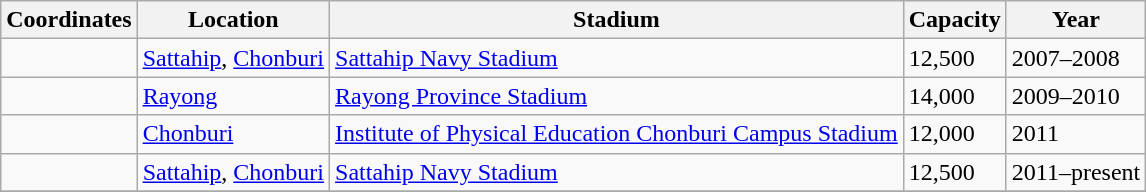<table class="wikitable sortable">
<tr>
<th>Coordinates</th>
<th>Location</th>
<th>Stadium</th>
<th>Capacity</th>
<th>Year</th>
</tr>
<tr>
<td></td>
<td><a href='#'>Sattahip</a>, <a href='#'>Chonburi</a></td>
<td><a href='#'>Sattahip Navy Stadium</a></td>
<td>12,500</td>
<td>2007–2008</td>
</tr>
<tr>
<td></td>
<td><a href='#'>Rayong</a></td>
<td><a href='#'>Rayong Province Stadium</a></td>
<td>14,000</td>
<td>2009–2010</td>
</tr>
<tr>
<td></td>
<td><a href='#'>Chonburi</a></td>
<td><a href='#'>Institute of Physical Education Chonburi Campus Stadium</a></td>
<td>12,000</td>
<td>2011</td>
</tr>
<tr>
<td></td>
<td><a href='#'>Sattahip</a>, <a href='#'>Chonburi</a></td>
<td><a href='#'>Sattahip Navy Stadium</a></td>
<td>12,500</td>
<td>2011–present</td>
</tr>
<tr>
</tr>
</table>
